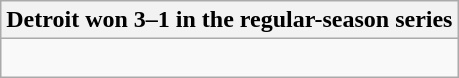<table class="wikitable collapsible collapsed">
<tr>
<th>Detroit won 3–1 in the regular-season series</th>
</tr>
<tr>
<td><br>


</td>
</tr>
</table>
